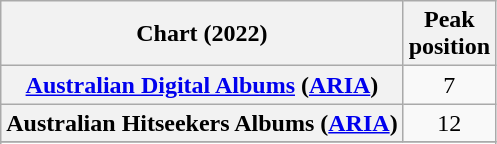<table class="wikitable sortable plainrowheaders" style="text-align:center">
<tr>
<th scope="col">Chart (2022)</th>
<th scope="col">Peak<br>position</th>
</tr>
<tr>
<th scope="row"><a href='#'>Australian Digital Albums</a> (<a href='#'>ARIA</a>)</th>
<td>7</td>
</tr>
<tr>
<th scope="row">Australian Hitseekers Albums (<a href='#'>ARIA</a>)</th>
<td>12</td>
</tr>
<tr>
</tr>
<tr>
</tr>
<tr>
</tr>
<tr>
</tr>
<tr>
</tr>
<tr>
</tr>
<tr>
</tr>
<tr>
</tr>
<tr>
</tr>
</table>
